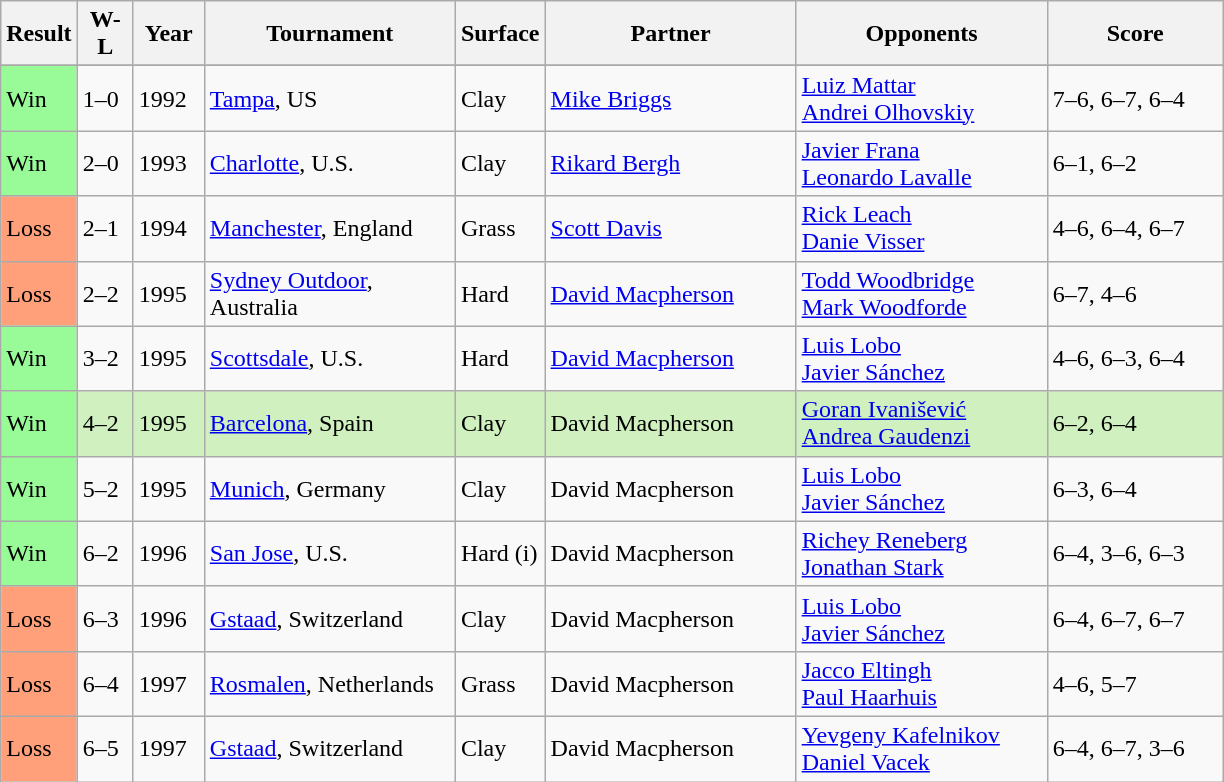<table class="sortable wikitable">
<tr>
<th>Result</th>
<th style="width:30px" class="unsortable">W-L</th>
<th style="width:40px">Year</th>
<th style="width:160px">Tournament</th>
<th style="width:50px">Surface</th>
<th style="width:160px">Partner</th>
<th style="width:160px">Opponents</th>
<th style="width:110px" class="unsortable">Score</th>
</tr>
<tr>
</tr>
<tr>
<td style="background:#98fb98;">Win</td>
<td>1–0</td>
<td>1992</td>
<td><a href='#'>Tampa</a>, US</td>
<td>Clay</td>
<td> <a href='#'>Mike Briggs</a></td>
<td> <a href='#'>Luiz Mattar</a> <br>  <a href='#'>Andrei Olhovskiy</a></td>
<td>7–6, 6–7, 6–4</td>
</tr>
<tr>
<td style="background:#98fb98;">Win</td>
<td>2–0</td>
<td>1993</td>
<td><a href='#'>Charlotte</a>, U.S.</td>
<td>Clay</td>
<td> <a href='#'>Rikard Bergh</a></td>
<td> <a href='#'>Javier Frana</a> <br>  <a href='#'>Leonardo Lavalle</a></td>
<td>6–1, 6–2</td>
</tr>
<tr>
<td style="background:#ffa07a;">Loss</td>
<td>2–1</td>
<td>1994</td>
<td><a href='#'>Manchester</a>, England</td>
<td>Grass</td>
<td> <a href='#'>Scott Davis</a></td>
<td> <a href='#'>Rick Leach</a> <br>  <a href='#'>Danie Visser</a></td>
<td>4–6, 6–4, 6–7</td>
</tr>
<tr>
<td style="background:#ffa07a;">Loss</td>
<td>2–2</td>
<td>1995</td>
<td><a href='#'>Sydney Outdoor</a>, Australia</td>
<td>Hard</td>
<td> <a href='#'>David Macpherson</a></td>
<td> <a href='#'>Todd Woodbridge</a> <br>  <a href='#'>Mark Woodforde</a></td>
<td>6–7, 4–6</td>
</tr>
<tr>
<td style="background:#98fb98;">Win</td>
<td>3–2</td>
<td>1995</td>
<td><a href='#'>Scottsdale</a>, U.S.</td>
<td>Hard</td>
<td> <a href='#'>David Macpherson</a></td>
<td> <a href='#'>Luis Lobo</a> <br>  <a href='#'>Javier Sánchez</a></td>
<td>4–6, 6–3, 6–4</td>
</tr>
<tr bgcolor="#d0f0c0">
<td style="background:#98fb98;">Win</td>
<td>4–2</td>
<td>1995</td>
<td><a href='#'>Barcelona</a>, Spain</td>
<td>Clay</td>
<td> David Macpherson</td>
<td> <a href='#'>Goran Ivanišević</a> <br>  <a href='#'>Andrea Gaudenzi</a></td>
<td>6–2, 6–4</td>
</tr>
<tr>
<td style="background:#98fb98;">Win</td>
<td>5–2</td>
<td>1995</td>
<td><a href='#'>Munich</a>, Germany</td>
<td>Clay</td>
<td> David Macpherson</td>
<td> <a href='#'>Luis Lobo</a> <br>  <a href='#'>Javier Sánchez</a></td>
<td>6–3, 6–4</td>
</tr>
<tr>
<td style="background:#98fb98;">Win</td>
<td>6–2</td>
<td>1996</td>
<td><a href='#'>San Jose</a>, U.S.</td>
<td>Hard (i)</td>
<td> David Macpherson</td>
<td> <a href='#'>Richey Reneberg</a> <br>  <a href='#'>Jonathan Stark</a></td>
<td>6–4, 3–6, 6–3</td>
</tr>
<tr>
<td style="background:#ffa07a;">Loss</td>
<td>6–3</td>
<td>1996</td>
<td><a href='#'>Gstaad</a>, Switzerland</td>
<td>Clay</td>
<td> David Macpherson</td>
<td> <a href='#'>Luis Lobo</a> <br>  <a href='#'>Javier Sánchez</a></td>
<td>6–4, 6–7, 6–7</td>
</tr>
<tr>
<td style="background:#ffa07a;">Loss</td>
<td>6–4</td>
<td>1997</td>
<td><a href='#'>Rosmalen</a>, Netherlands</td>
<td>Grass</td>
<td> David Macpherson</td>
<td> <a href='#'>Jacco Eltingh</a> <br>  <a href='#'>Paul Haarhuis</a></td>
<td>4–6, 5–7</td>
</tr>
<tr>
<td style="background:#ffa07a;">Loss</td>
<td>6–5</td>
<td>1997</td>
<td><a href='#'>Gstaad</a>, Switzerland</td>
<td>Clay</td>
<td> David Macpherson</td>
<td> <a href='#'>Yevgeny Kafelnikov</a> <br>  <a href='#'>Daniel Vacek</a></td>
<td>6–4, 6–7, 3–6</td>
</tr>
</table>
